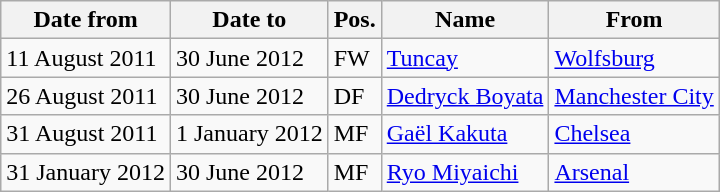<table class="wikitable">
<tr>
<th>Date from</th>
<th>Date to</th>
<th>Pos.</th>
<th>Name</th>
<th>From</th>
</tr>
<tr>
<td>11 August 2011</td>
<td>30 June 2012</td>
<td>FW</td>
<td> <a href='#'>Tuncay</a></td>
<td> <a href='#'>Wolfsburg</a></td>
</tr>
<tr>
<td>26 August 2011</td>
<td>30 June 2012</td>
<td>DF</td>
<td> <a href='#'>Dedryck Boyata</a></td>
<td> <a href='#'>Manchester City</a></td>
</tr>
<tr>
<td>31 August 2011</td>
<td>1 January 2012</td>
<td>MF</td>
<td> <a href='#'>Gaël Kakuta</a></td>
<td> <a href='#'>Chelsea</a></td>
</tr>
<tr>
<td>31 January 2012</td>
<td>30 June 2012</td>
<td>MF</td>
<td> <a href='#'>Ryo Miyaichi</a></td>
<td> <a href='#'>Arsenal</a></td>
</tr>
</table>
